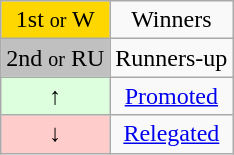<table class="wikitable" style="float:left; text-align:center">
<tr>
<td bgcolor=gold>1st <small>or</small> W</td>
<td>Winners</td>
</tr>
<tr>
<td style="background:silver;">2nd <small>or</small> RU</td>
<td>Runners-up</td>
</tr>
<tr>
<td style="background:#dfd;">↑</td>
<td><a href='#'>Promoted</a></td>
</tr>
<tr>
<td style="background:#fcc;">↓</td>
<td><a href='#'>Relegated</a></td>
</tr>
</table>
